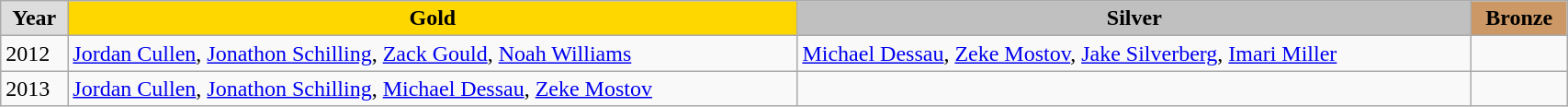<table class="wikitable" style="width: 90%; text-align:left;">
<tr>
<td style="background:#DDDDDD; font-weight:bold; text-align:center;">Year</td>
<td style="background:gold; font-weight:bold; text-align:center;">Gold</td>
<td style="background:silver; font-weight:bold; text-align:center;">Silver</td>
<td style="background:#cc9966; font-weight:bold; text-align:center;">Bronze</td>
</tr>
<tr>
<td>2012</td>
<td><a href='#'>Jordan Cullen</a>, <a href='#'>Jonathon Schilling</a>, <a href='#'>Zack Gould</a>, <a href='#'>Noah Williams</a></td>
<td><a href='#'>Michael Dessau</a>, <a href='#'>Zeke Mostov</a>, <a href='#'>Jake Silverberg</a>, <a href='#'>Imari Miller</a></td>
<td></td>
</tr>
<tr>
<td>2013</td>
<td><a href='#'>Jordan Cullen</a>, <a href='#'>Jonathon Schilling</a>, <a href='#'>Michael Dessau</a>, <a href='#'>Zeke Mostov</a></td>
<td></td>
<td></td>
</tr>
</table>
